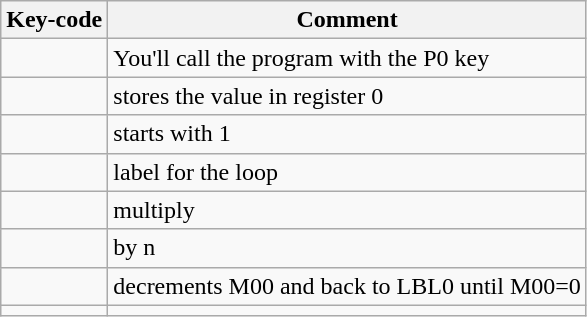<table class="wikitable">
<tr>
<th>Key-code</th>
<th>Comment</th>
</tr>
<tr>
<td></td>
<td>You'll call the program with the P0 key</td>
</tr>
<tr>
<td></td>
<td>stores the value in register 0</td>
</tr>
<tr>
<td></td>
<td>starts with 1</td>
</tr>
<tr>
<td></td>
<td>label for the loop</td>
</tr>
<tr>
<td></td>
<td>multiply</td>
</tr>
<tr>
<td></td>
<td>by n</td>
</tr>
<tr>
<td> </td>
<td>decrements M00 and back to LBL0 until M00=0</td>
</tr>
<tr>
<td></td>
<td></td>
</tr>
</table>
